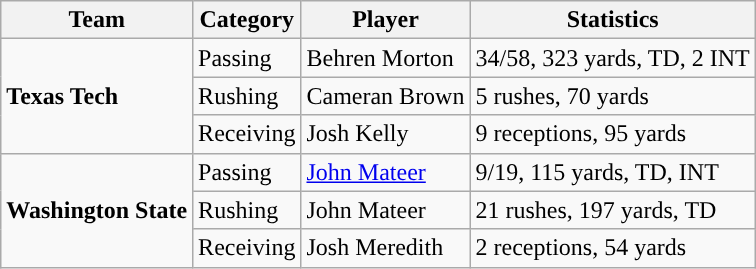<table class="wikitable" style="float: right;">
<tr>
<th>Team</th>
<th>Category</th>
<th>Player</th>
<th>Statistics</th>
</tr>
<tr>
<td rowspan=3><strong>Texas Tech</strong></td>
<td>Passing</td>
<td>Behren Morton</td>
<td>34/58, 323 yards, TD, 2 INT</td>
</tr>
<tr>
<td>Rushing</td>
<td>Cameran Brown</td>
<td>5 rushes, 70 yards</td>
</tr>
<tr>
<td>Receiving</td>
<td>Josh Kelly</td>
<td>9 receptions, 95 yards</td>
</tr>
<tr>
<td rowspan=3><strong>Washington State</strong></td>
<td>Passing</td>
<td><a href='#'>John Mateer</a></td>
<td>9/19, 115 yards, TD, INT</td>
</tr>
<tr>
<td>Rushing</td>
<td>John Mateer</td>
<td>21 rushes, 197 yards, TD</td>
</tr>
<tr>
<td>Receiving</td>
<td>Josh Meredith</td>
<td>2 receptions, 54 yards</td>
</tr>
</table>
